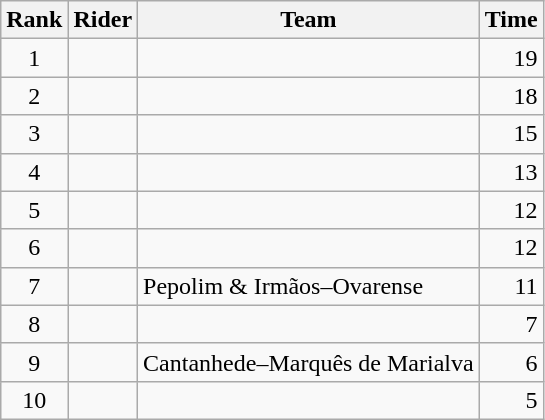<table class="wikitable">
<tr>
<th scope="col">Rank</th>
<th scope="col">Rider</th>
<th scope="col">Team</th>
<th scope="col">Time</th>
</tr>
<tr>
<td style="text-align:center;">1</td>
<td> </td>
<td></td>
<td style="text-align:right;">19</td>
</tr>
<tr>
<td style="text-align:center;">2</td>
<td></td>
<td></td>
<td style="text-align:right;">18</td>
</tr>
<tr>
<td style="text-align:center;">3</td>
<td></td>
<td></td>
<td style="text-align:right;">15</td>
</tr>
<tr>
<td style="text-align:center;">4</td>
<td></td>
<td></td>
<td style="text-align:right;">13</td>
</tr>
<tr>
<td style="text-align:center;">5</td>
<td></td>
<td></td>
<td style="text-align:right;">12</td>
</tr>
<tr>
<td style="text-align:center;">6</td>
<td></td>
<td></td>
<td style="text-align:right;">12</td>
</tr>
<tr>
<td style="text-align:center;">7</td>
<td></td>
<td>Pepolim & Irmãos–Ovarense</td>
<td style="text-align:right;">11</td>
</tr>
<tr>
<td style="text-align:center;">8</td>
<td></td>
<td></td>
<td style="text-align:right;">7</td>
</tr>
<tr>
<td style="text-align:center;">9</td>
<td></td>
<td>Cantanhede–Marquês de Marialva</td>
<td style="text-align:right;">6</td>
</tr>
<tr>
<td style="text-align:center;">10</td>
<td></td>
<td></td>
<td style="text-align:right;">5</td>
</tr>
</table>
